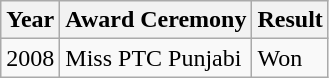<table class="wikitable">
<tr>
<th>Year</th>
<th>Award Ceremony</th>
<th>Result</th>
</tr>
<tr>
<td>2008</td>
<td>Miss PTC Punjabi</td>
<td>Won</td>
</tr>
</table>
